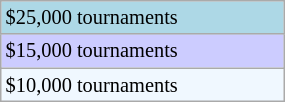<table class="wikitable" style="font-size:85%;" width=15%>
<tr style="background:lightblue;">
<td>$25,000 tournaments</td>
</tr>
<tr style="background:#ccccff;">
<td>$15,000 tournaments</td>
</tr>
<tr style="background:#f0f8ff;">
<td>$10,000 tournaments</td>
</tr>
</table>
